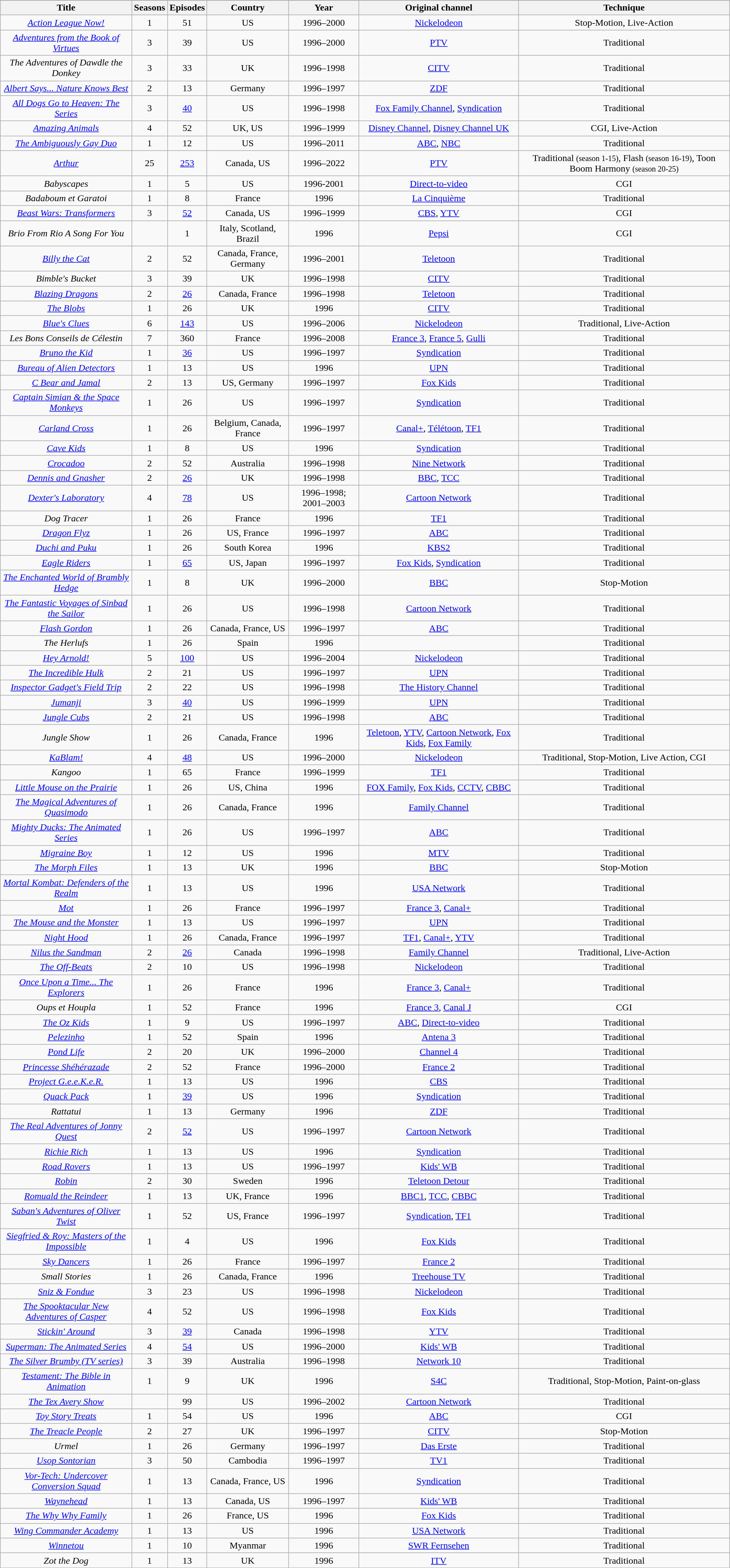<table class="wikitable sortable" style="text-align:center;">
<tr>
</tr>
<tr>
<th scope="col">Title</th>
<th scope="col">Seasons</th>
<th scope="col">Episodes</th>
<th scope="col">Country</th>
<th scope="col">Year</th>
<th scope="col">Original channel</th>
<th scope="col">Technique</th>
</tr>
<tr>
<td><em><a href='#'>Action League Now!</a></em></td>
<td>1</td>
<td>51</td>
<td>US</td>
<td>1996–2000</td>
<td><a href='#'>Nickelodeon</a></td>
<td>Stop-Motion, Live-Action</td>
</tr>
<tr>
<td><em><a href='#'>Adventures from the Book of Virtues</a></em></td>
<td>3</td>
<td>39</td>
<td>US</td>
<td>1996–2000</td>
<td><a href='#'>PTV</a></td>
<td>Traditional</td>
</tr>
<tr>
<td data-sort-value="Adventures of Dawdle the Donkey"><em>The Adventures of Dawdle the Donkey</em></td>
<td>3</td>
<td>33</td>
<td>UK</td>
<td>1996–1998</td>
<td><a href='#'>CITV</a></td>
<td>Traditional</td>
</tr>
<tr>
<td><em><a href='#'>Albert Says... Nature Knows Best</a></em></td>
<td>2</td>
<td>13</td>
<td>Germany</td>
<td>1996–1997</td>
<td><a href='#'>ZDF</a></td>
<td>Traditional</td>
</tr>
<tr>
<td><em><a href='#'>All Dogs Go to Heaven: The Series</a></em></td>
<td>3</td>
<td><a href='#'>40</a></td>
<td>US</td>
<td>1996–1998</td>
<td><a href='#'>Fox Family Channel</a>, <a href='#'>Syndication</a></td>
<td>Traditional</td>
</tr>
<tr>
<td><em><a href='#'>Amazing Animals</a></em></td>
<td>4</td>
<td>52</td>
<td>UK, US</td>
<td>1996–1999</td>
<td><a href='#'>Disney Channel</a>, <a href='#'>Disney Channel UK</a></td>
<td>CGI, Live-Action</td>
</tr>
<tr>
<td data-sort-value="Ambiguously Gay Duo"><em><a href='#'>The Ambiguously Gay Duo</a></em></td>
<td>1</td>
<td>12</td>
<td>US</td>
<td>1996–2011</td>
<td><a href='#'>ABC</a>, <a href='#'>NBC</a></td>
<td>Traditional</td>
</tr>
<tr>
<td><em><a href='#'>Arthur</a></em></td>
<td>25</td>
<td><a href='#'>253</a></td>
<td>Canada, US</td>
<td>1996–2022</td>
<td><a href='#'>PTV</a></td>
<td>Traditional <small>(season 1-15)</small>, Flash <small>(season 16-19)</small>, Toon Boom Harmony <small>(season 20-25)</small></td>
</tr>
<tr>
<td><em>Babyscapes</em></td>
<td>1</td>
<td>5</td>
<td>US</td>
<td>1996-2001</td>
<td><a href='#'>Direct-to-video</a></td>
<td>CGI</td>
</tr>
<tr>
<td><em>Badaboum et Garatoi</em></td>
<td>1</td>
<td>8</td>
<td>France</td>
<td>1996</td>
<td><a href='#'>La Cinquième</a></td>
<td>Traditional</td>
</tr>
<tr>
<td><em><a href='#'>Beast Wars: Transformers</a></em></td>
<td>3</td>
<td><a href='#'>52</a></td>
<td>Canada, US</td>
<td>1996–1999</td>
<td><a href='#'>CBS</a>, <a href='#'>YTV</a></td>
<td>CGI</td>
</tr>
<tr>
<td><em>Brio From Rio A Song For You</em></td>
<td></td>
<td>1</td>
<td>Italy, Scotland, Brazil</td>
<td>1996</td>
<td><a href='#'>Pepsi</a></td>
<td>CGI</td>
</tr>
<tr>
<td><em><a href='#'>Billy the Cat</a></em></td>
<td>2</td>
<td>52</td>
<td>Canada, France, Germany</td>
<td>1996–2001</td>
<td><a href='#'>Teletoon</a></td>
<td>Traditional</td>
</tr>
<tr>
<td><em>Bimble's Bucket</em></td>
<td>3</td>
<td>39</td>
<td>UK</td>
<td>1996–1998</td>
<td><a href='#'>CITV</a></td>
<td>Traditional</td>
</tr>
<tr>
<td><em><a href='#'>Blazing Dragons</a></em></td>
<td>2</td>
<td><a href='#'>26</a></td>
<td>Canada, France</td>
<td>1996–1998</td>
<td><a href='#'>Teletoon</a></td>
<td>Traditional</td>
</tr>
<tr>
<td data-sort-value="Blobs"><em><a href='#'>The Blobs</a></em></td>
<td>1</td>
<td>26</td>
<td>UK</td>
<td>1996</td>
<td><a href='#'>CITV</a></td>
<td>Traditional</td>
</tr>
<tr>
<td><em><a href='#'>Blue's Clues</a></em></td>
<td>6</td>
<td><a href='#'>143</a></td>
<td>US</td>
<td>1996–2006</td>
<td><a href='#'>Nickelodeon</a></td>
<td>Traditional, Live-Action</td>
</tr>
<tr>
<td data-sort-value="Bons Conseils de Célestin"><em>Les Bons Conseils de Célestin</em></td>
<td>7</td>
<td>360</td>
<td>France</td>
<td>1996–2008</td>
<td><a href='#'>France 3</a>, <a href='#'>France 5</a>, <a href='#'>Gulli</a></td>
<td>Traditional</td>
</tr>
<tr>
<td><em><a href='#'>Bruno the Kid</a></em></td>
<td>1</td>
<td><a href='#'>36</a></td>
<td>US</td>
<td>1996–1997</td>
<td><a href='#'>Syndication</a></td>
<td>Traditional</td>
</tr>
<tr>
<td><em><a href='#'>Bureau of Alien Detectors</a></em></td>
<td>1</td>
<td>13</td>
<td>US</td>
<td>1996</td>
<td><a href='#'>UPN</a></td>
<td>Traditional</td>
</tr>
<tr>
<td><em><a href='#'>C Bear and Jamal</a></em></td>
<td>2</td>
<td>13</td>
<td>US, Germany</td>
<td>1996–1997</td>
<td><a href='#'>Fox Kids</a></td>
<td>Traditional</td>
</tr>
<tr>
<td><em><a href='#'>Captain Simian & the Space Monkeys</a></em></td>
<td>1</td>
<td>26</td>
<td>US</td>
<td>1996–1997</td>
<td><a href='#'>Syndication</a></td>
<td>Traditional</td>
</tr>
<tr>
<td><em><a href='#'>Carland Cross</a></em></td>
<td>1</td>
<td>26</td>
<td>Belgium, Canada, France</td>
<td>1996–1997</td>
<td><a href='#'>Canal+</a>, <a href='#'>Télétoon</a>, <a href='#'>TF1</a></td>
<td>Traditional</td>
</tr>
<tr>
<td><em><a href='#'>Cave Kids</a></em></td>
<td>1</td>
<td>8</td>
<td>US</td>
<td>1996</td>
<td><a href='#'>Syndication</a></td>
<td>Traditional</td>
</tr>
<tr>
<td><em><a href='#'>Crocadoo</a></em></td>
<td>2</td>
<td>52</td>
<td>Australia</td>
<td>1996–1998</td>
<td><a href='#'>Nine Network</a></td>
<td>Traditional</td>
</tr>
<tr>
<td><em><a href='#'>Dennis and Gnasher</a></em></td>
<td>2</td>
<td><a href='#'>26</a></td>
<td>UK</td>
<td>1996–1998</td>
<td><a href='#'>BBC</a>, <a href='#'>TCC</a></td>
<td>Traditional</td>
</tr>
<tr>
<td><em><a href='#'>Dexter's Laboratory</a></em></td>
<td>4</td>
<td><a href='#'>78</a></td>
<td>US</td>
<td>1996–1998; 2001–2003</td>
<td><a href='#'>Cartoon Network</a></td>
<td>Traditional</td>
</tr>
<tr>
<td><em>Dog Tracer</em></td>
<td>1</td>
<td>26</td>
<td>France</td>
<td>1996</td>
<td><a href='#'>TF1</a></td>
<td>Traditional</td>
</tr>
<tr>
<td><em><a href='#'>Dragon Flyz</a></em></td>
<td>1</td>
<td>26</td>
<td>US, France</td>
<td>1996–1997</td>
<td><a href='#'>ABC</a></td>
<td>Traditional</td>
</tr>
<tr>
<td><em><a href='#'>Duchi and Puku</a></em></td>
<td>1</td>
<td>26</td>
<td>South Korea</td>
<td>1996</td>
<td><a href='#'>KBS2</a></td>
<td>Traditional</td>
</tr>
<tr>
<td><em><a href='#'>Eagle Riders</a></em></td>
<td>1</td>
<td><a href='#'>65</a></td>
<td>US, Japan</td>
<td>1996–1997</td>
<td><a href='#'>Fox Kids</a>, <a href='#'>Syndication</a></td>
<td>Traditional</td>
</tr>
<tr>
<td data-sort-value="Enchanted World of Brambly Hedge"><em><a href='#'>The Enchanted World of Brambly Hedge</a></em></td>
<td>1</td>
<td>8</td>
<td>UK</td>
<td>1996–2000</td>
<td><a href='#'>BBC</a></td>
<td>Stop-Motion</td>
</tr>
<tr>
<td data-sort-value="Fantastic Voyages of Sinbad the Sailor"><em><a href='#'>The Fantastic Voyages of Sinbad the Sailor</a></em></td>
<td>1</td>
<td>26</td>
<td>US</td>
<td>1996–1998</td>
<td><a href='#'>Cartoon Network</a></td>
<td>Traditional</td>
</tr>
<tr>
<td><em><a href='#'>Flash Gordon</a></em></td>
<td>1</td>
<td>26</td>
<td>Canada, France, US</td>
<td>1996–1997</td>
<td><a href='#'>ABC</a></td>
<td>Traditional</td>
</tr>
<tr>
<td data-sort-value="Herlufs"><em>The Herlufs</em></td>
<td>1</td>
<td>26</td>
<td>Spain</td>
<td>1996</td>
<td></td>
<td>Traditional</td>
</tr>
<tr>
<td><em><a href='#'>Hey Arnold!</a></em></td>
<td>5</td>
<td><a href='#'>100</a></td>
<td>US</td>
<td>1996–2004</td>
<td><a href='#'>Nickelodeon</a></td>
<td>Traditional</td>
</tr>
<tr>
<td data-sort-value="Incredible Hulk"><em><a href='#'>The Incredible Hulk</a></em></td>
<td>2</td>
<td>21</td>
<td>US</td>
<td>1996–1997</td>
<td><a href='#'>UPN</a></td>
<td>Traditional</td>
</tr>
<tr>
<td><em><a href='#'>Inspector Gadget's Field Trip</a></em></td>
<td>2</td>
<td>22</td>
<td>US</td>
<td>1996–1998</td>
<td><a href='#'>The History Channel</a></td>
<td>Traditional</td>
</tr>
<tr>
<td><em><a href='#'>Jumanji</a></em></td>
<td>3</td>
<td><a href='#'>40</a></td>
<td>US</td>
<td>1996–1999</td>
<td><a href='#'>UPN</a></td>
<td>Traditional</td>
</tr>
<tr>
<td><em><a href='#'>Jungle Cubs</a></em></td>
<td>2</td>
<td>21</td>
<td>US</td>
<td>1996–1998</td>
<td><a href='#'>ABC</a></td>
<td>Traditional</td>
</tr>
<tr>
<td><em>Jungle Show</em></td>
<td>1</td>
<td>26</td>
<td>Canada, France</td>
<td>1996</td>
<td><a href='#'>Teletoon</a>, <a href='#'>YTV</a>, <a href='#'>Cartoon Network</a>, <a href='#'>Fox Kids</a>, <a href='#'>Fox Family</a></td>
<td>Traditional</td>
</tr>
<tr>
<td><em><a href='#'>KaBlam!</a></em></td>
<td>4</td>
<td><a href='#'>48</a></td>
<td>US</td>
<td>1996–2000</td>
<td><a href='#'>Nickelodeon</a></td>
<td>Traditional, Stop-Motion, Live Action, CGI</td>
</tr>
<tr>
<td><em>Kangoo</em></td>
<td>1</td>
<td>65</td>
<td>France</td>
<td>1996–1999</td>
<td><a href='#'>TF1</a></td>
<td>Traditional</td>
</tr>
<tr>
<td><em><a href='#'>Little Mouse on the Prairie</a></em></td>
<td>1</td>
<td>26</td>
<td>US, China</td>
<td>1996</td>
<td><a href='#'>FOX Family</a>, <a href='#'>Fox Kids</a>, <a href='#'>CCTV</a>, <a href='#'>CBBC</a></td>
<td>Traditional</td>
</tr>
<tr>
<td data-sort-value="Magical Adventures of Quasimodo"><em><a href='#'>The Magical Adventures of Quasimodo</a></em></td>
<td>1</td>
<td>26</td>
<td>Canada, France</td>
<td>1996</td>
<td><a href='#'>Family Channel</a></td>
<td>Traditional</td>
</tr>
<tr>
<td><em><a href='#'>Mighty Ducks: The Animated Series</a></em></td>
<td>1</td>
<td>26</td>
<td>US</td>
<td>1996–1997</td>
<td><a href='#'>ABC</a></td>
<td>Traditional</td>
</tr>
<tr>
<td><em><a href='#'>Migraine Boy</a></em></td>
<td>1</td>
<td>12</td>
<td>US</td>
<td>1996</td>
<td><a href='#'>MTV</a></td>
<td>Traditional</td>
</tr>
<tr>
<td data-sort-value="Morph Files"><em><a href='#'>The Morph Files</a></em></td>
<td>1</td>
<td>13</td>
<td>UK</td>
<td>1996</td>
<td><a href='#'>BBC</a></td>
<td>Stop-Motion</td>
</tr>
<tr>
<td><em><a href='#'>Mortal Kombat: Defenders of the Realm</a></em></td>
<td>1</td>
<td>13</td>
<td>US</td>
<td>1996</td>
<td><a href='#'>USA Network</a></td>
<td>Traditional</td>
</tr>
<tr>
<td><em><a href='#'>Mot</a></em></td>
<td>1</td>
<td>26</td>
<td>France</td>
<td>1996–1997</td>
<td><a href='#'>France 3</a>, <a href='#'>Canal+</a></td>
<td>Traditional</td>
</tr>
<tr>
<td data-sort-value="Mouse and the Monster"><em><a href='#'>The Mouse and the Monster</a></em></td>
<td>1</td>
<td>13</td>
<td>US</td>
<td>1996–1997</td>
<td><a href='#'>UPN</a></td>
<td>Traditional</td>
</tr>
<tr>
<td><em><a href='#'>Night Hood</a></em></td>
<td>1</td>
<td>26</td>
<td>Canada, France</td>
<td>1996–1997</td>
<td><a href='#'>TF1</a>, <a href='#'>Canal+</a>, <a href='#'>YTV</a></td>
<td>Traditional</td>
</tr>
<tr>
<td><em><a href='#'>Nilus the Sandman</a></em></td>
<td>2</td>
<td><a href='#'>26</a></td>
<td>Canada</td>
<td>1996–1998</td>
<td><a href='#'>Family Channel</a></td>
<td>Traditional, Live-Action</td>
</tr>
<tr>
<td data-sort-value="Off-Beats"><em><a href='#'>The Off-Beats</a></em></td>
<td>2</td>
<td>10</td>
<td>US</td>
<td>1996–1998</td>
<td><a href='#'>Nickelodeon</a></td>
<td>Traditional</td>
</tr>
<tr>
<td><em><a href='#'>Once Upon a Time... The Explorers</a></em></td>
<td>1</td>
<td>26</td>
<td>France</td>
<td>1996</td>
<td><a href='#'>France 3</a>, <a href='#'>Canal+</a></td>
<td>Traditional</td>
</tr>
<tr>
<td><em>Oups et Houpla</em></td>
<td>1</td>
<td>52</td>
<td>France</td>
<td>1996</td>
<td><a href='#'>France 3</a>, <a href='#'>Canal J</a></td>
<td>CGI</td>
</tr>
<tr>
<td data-sort-value="Oz Kids"><em><a href='#'>The Oz Kids</a></em></td>
<td>1</td>
<td>9</td>
<td>US</td>
<td>1996–1997</td>
<td><a href='#'>ABC</a>, <a href='#'>Direct-to-video</a></td>
<td>Traditional</td>
</tr>
<tr>
<td><em><a href='#'>Pelezinho</a></em></td>
<td>1</td>
<td>52</td>
<td>Spain</td>
<td>1996</td>
<td><a href='#'>Antena 3</a></td>
<td>Traditional</td>
</tr>
<tr>
<td><em><a href='#'>Pond Life</a></em></td>
<td>2</td>
<td>20</td>
<td>UK</td>
<td>1996–2000</td>
<td><a href='#'>Channel 4</a></td>
<td>Traditional</td>
</tr>
<tr>
<td><em><a href='#'>Princesse Shéhérazade</a></em></td>
<td>2</td>
<td>52</td>
<td>France</td>
<td>1996–2000</td>
<td><a href='#'>France 2</a></td>
<td>Traditional</td>
</tr>
<tr>
<td><em><a href='#'>Project G.e.e.K.e.R.</a></em></td>
<td>1</td>
<td>13</td>
<td>US</td>
<td>1996</td>
<td><a href='#'>CBS</a></td>
<td>Traditional</td>
</tr>
<tr>
<td><em><a href='#'>Quack Pack</a></em></td>
<td>1</td>
<td><a href='#'>39</a></td>
<td>US</td>
<td>1996</td>
<td><a href='#'>Syndication</a></td>
<td>Traditional</td>
</tr>
<tr>
<td><em>Rattatui</em></td>
<td>1</td>
<td>13</td>
<td>Germany</td>
<td>1996</td>
<td><a href='#'>ZDF</a></td>
<td>Traditional</td>
</tr>
<tr>
<td data-sort-value="Real Adventures of Jonny Quest"><em><a href='#'>The Real Adventures of Jonny Quest</a></em></td>
<td>2</td>
<td><a href='#'>52</a></td>
<td>US</td>
<td>1996–1997</td>
<td><a href='#'>Cartoon Network</a></td>
<td>Traditional</td>
</tr>
<tr>
<td><em><a href='#'>Richie Rich</a></em></td>
<td>1</td>
<td>13</td>
<td>US</td>
<td>1996</td>
<td><a href='#'>Syndication</a></td>
<td>Traditional</td>
</tr>
<tr>
<td><em><a href='#'>Road Rovers</a></em></td>
<td>1</td>
<td>13</td>
<td>US</td>
<td>1996–1997</td>
<td><a href='#'>Kids' WB</a></td>
<td>Traditional</td>
</tr>
<tr>
<td><em><a href='#'>Robin</a></em></td>
<td>2</td>
<td>30</td>
<td>Sweden</td>
<td>1996</td>
<td><a href='#'>Teletoon Detour</a></td>
<td>Traditional</td>
</tr>
<tr>
<td><em><a href='#'>Romuald the Reindeer</a></em></td>
<td>1</td>
<td>13</td>
<td>UK, France</td>
<td>1996</td>
<td><a href='#'>BBC1</a>, <a href='#'>TCC</a>, <a href='#'>CBBC</a></td>
<td>Traditional</td>
</tr>
<tr>
<td><em><a href='#'>Saban's Adventures of Oliver Twist</a></em></td>
<td>1</td>
<td>52</td>
<td>US, France</td>
<td>1996–1997</td>
<td><a href='#'>Syndication</a>, <a href='#'>TF1</a></td>
<td>Traditional</td>
</tr>
<tr>
<td><em><a href='#'>Siegfried & Roy: Masters of the Impossible</a></em></td>
<td>1</td>
<td>4</td>
<td>US</td>
<td>1996</td>
<td><a href='#'>Fox Kids</a></td>
<td>Traditional</td>
</tr>
<tr>
<td><em><a href='#'>Sky Dancers</a></em></td>
<td>1</td>
<td>26</td>
<td>France</td>
<td>1996–1997</td>
<td><a href='#'>France 2</a></td>
<td>Traditional</td>
</tr>
<tr>
<td><em>Small Stories</em></td>
<td>1</td>
<td>26</td>
<td>Canada, France</td>
<td>1996</td>
<td><a href='#'>Treehouse TV</a></td>
<td>Traditional</td>
</tr>
<tr>
<td><em><a href='#'>Sniz & Fondue</a></em></td>
<td>3</td>
<td>23</td>
<td>US</td>
<td>1996–1998</td>
<td><a href='#'>Nickelodeon</a></td>
<td>Traditional</td>
</tr>
<tr>
<td data-sort-value="Spooktacular New Adventures of Casper"><em><a href='#'>The Spooktacular New Adventures of Casper</a></em></td>
<td>4</td>
<td>52</td>
<td>US</td>
<td>1996–1998</td>
<td><a href='#'>Fox Kids</a></td>
<td>Traditional</td>
</tr>
<tr>
<td><em><a href='#'>Stickin' Around</a></em></td>
<td>3</td>
<td><a href='#'>39</a></td>
<td>Canada</td>
<td>1996–1998</td>
<td><a href='#'>YTV</a></td>
<td>Traditional</td>
</tr>
<tr>
<td><em><a href='#'>Superman: The Animated Series</a></em></td>
<td>4</td>
<td><a href='#'>54</a></td>
<td>US</td>
<td>1996–2000</td>
<td><a href='#'>Kids' WB</a></td>
<td>Traditional</td>
</tr>
<tr>
<td><em><a href='#'>The Silver Brumby (TV series)</a></em></td>
<td>3</td>
<td>39</td>
<td>Australia</td>
<td>1996–1998</td>
<td><a href='#'>Network 10</a></td>
<td>Traditional</td>
</tr>
<tr>
<td><em><a href='#'>Testament: The Bible in Animation</a></em></td>
<td>1</td>
<td>9</td>
<td>UK</td>
<td>1996</td>
<td><a href='#'>S4C</a></td>
<td>Traditional, Stop-Motion, Paint-on-glass</td>
</tr>
<tr>
<td data-sort-value="Tex Avery Show"><em><a href='#'>The Tex Avery Show</a></em></td>
<td></td>
<td>99</td>
<td>US</td>
<td>1996–2002</td>
<td><a href='#'>Cartoon Network</a></td>
<td>Traditional</td>
</tr>
<tr>
<td><em><a href='#'>Toy Story Treats</a></em></td>
<td>1</td>
<td>54</td>
<td>US</td>
<td>1996</td>
<td><a href='#'>ABC</a></td>
<td>CGI</td>
</tr>
<tr>
<td data-sort-value="Treacle People"><em><a href='#'>The Treacle People</a></em></td>
<td>2</td>
<td>27</td>
<td>UK</td>
<td>1996–1997</td>
<td><a href='#'>CITV</a></td>
<td>Stop-Motion</td>
</tr>
<tr>
<td><em>Urmel</em></td>
<td>1</td>
<td>26</td>
<td>Germany</td>
<td>1996–1997</td>
<td><a href='#'>Das Erste</a></td>
<td>Traditional</td>
</tr>
<tr>
<td><em><a href='#'>Usop Sontorian</a></em></td>
<td>3</td>
<td>50</td>
<td>Cambodia</td>
<td>1996–1997</td>
<td><a href='#'>TV1</a></td>
<td>Traditional</td>
</tr>
<tr>
<td><em><a href='#'>Vor-Tech: Undercover Conversion Squad</a></em></td>
<td>1</td>
<td>13</td>
<td>Canada, France, US</td>
<td>1996</td>
<td><a href='#'>Syndication</a></td>
<td>Traditional</td>
</tr>
<tr>
<td><em><a href='#'>Waynehead</a></em></td>
<td>1</td>
<td>13</td>
<td>Canada, US</td>
<td>1996–1997</td>
<td><a href='#'>Kids' WB</a></td>
<td>Traditional</td>
</tr>
<tr>
<td data-sort-value="Why Why Family"><em><a href='#'>The Why Why Family</a></em></td>
<td>1</td>
<td>26</td>
<td>France, US</td>
<td>1996</td>
<td><a href='#'>Fox Kids</a></td>
<td>Traditional</td>
</tr>
<tr>
<td><em><a href='#'>Wing Commander Academy</a></em></td>
<td>1</td>
<td>13</td>
<td>US</td>
<td>1996</td>
<td><a href='#'>USA Network</a></td>
<td>Traditional</td>
</tr>
<tr>
<td><em><a href='#'>Winnetou</a></em></td>
<td>1</td>
<td>10</td>
<td>Myanmar</td>
<td>1996</td>
<td><a href='#'>SWR Fernsehen</a></td>
<td>Traditional</td>
</tr>
<tr>
<td><em>Zot the Dog</em></td>
<td>1</td>
<td>13</td>
<td>UK</td>
<td>1996</td>
<td><a href='#'>ITV</a></td>
<td>Traditional</td>
</tr>
</table>
